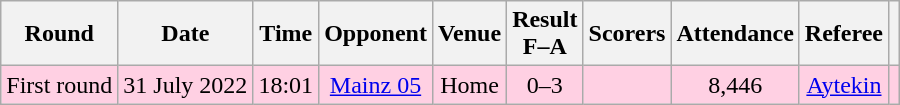<table class="wikitable" style="text-align:center">
<tr>
<th>Round</th>
<th>Date</th>
<th>Time</th>
<th>Opponent</th>
<th>Venue</th>
<th>Result<br>F–A</th>
<th>Scorers</th>
<th>Attendance</th>
<th>Referee</th>
<th></th>
</tr>
<tr bgcolor="#ffd0e3">
<td>First round</td>
<td>31 July 2022</td>
<td>18:01</td>
<td><a href='#'>Mainz 05</a></td>
<td>Home</td>
<td>0–3</td>
<td></td>
<td>8,446</td>
<td><a href='#'>Aytekin</a></td>
<td></td>
</tr>
</table>
